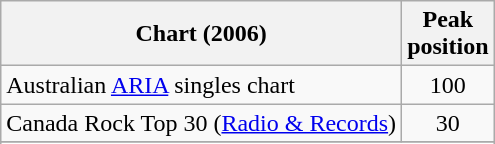<table class="wikitable">
<tr>
<th>Chart (2006)</th>
<th>Peak<br>position</th>
</tr>
<tr>
<td>Australian <a href='#'>ARIA</a> singles chart</td>
<td align="center">100</td>
</tr>
<tr>
<td>Canada Rock Top 30 (<a href='#'>Radio & Records</a>)</td>
<td align="center">30</td>
</tr>
<tr>
</tr>
<tr>
</tr>
<tr>
</tr>
</table>
